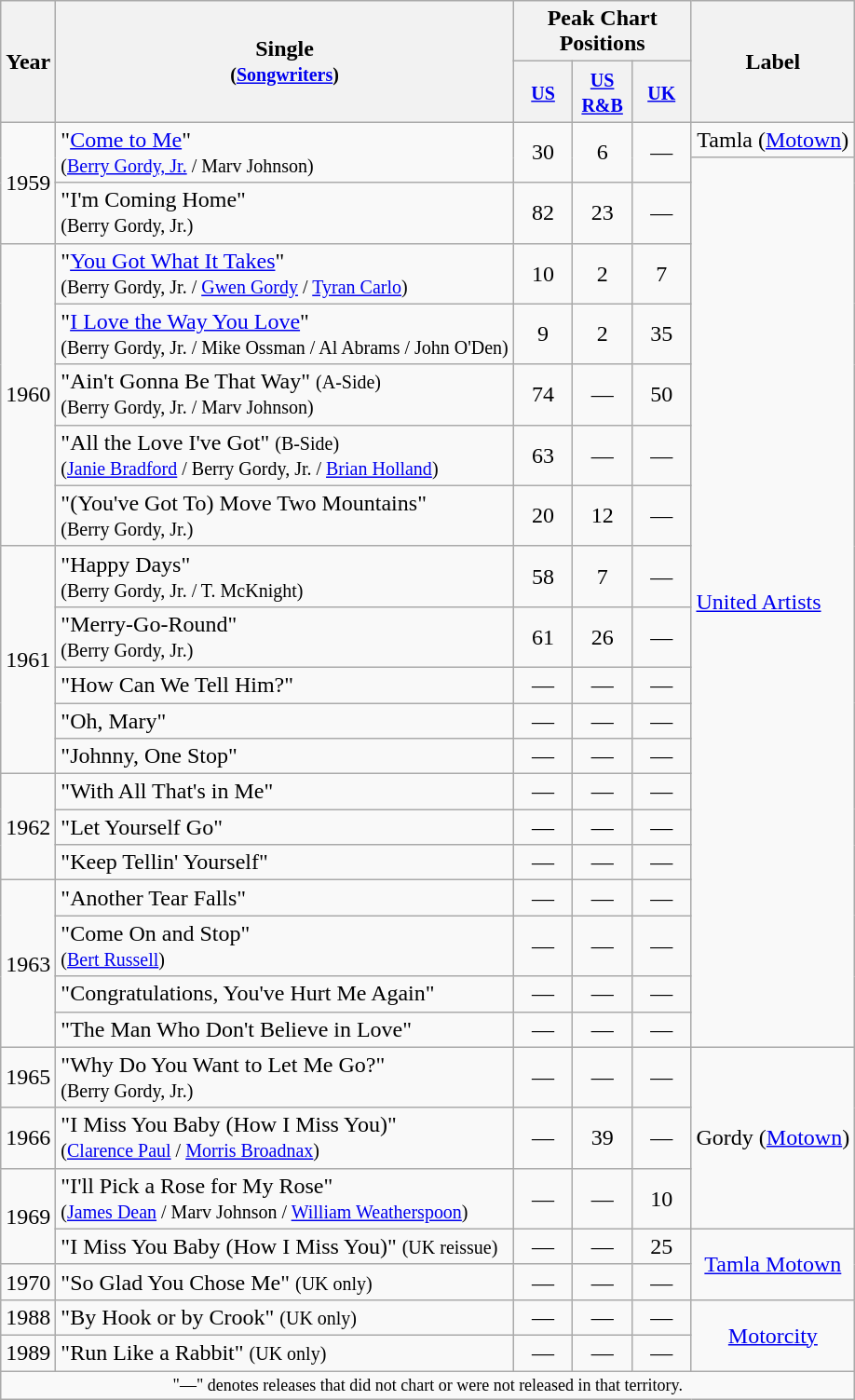<table class="wikitable">
<tr>
<th rowspan="2">Year</th>
<th rowspan="2">Single<br><small>(<a href='#'>Songwriters</a>)</small></th>
<th colspan="3">Peak Chart Positions</th>
<th rowspan="2">Label</th>
</tr>
<tr>
<th style="width:35px;"><small><a href='#'>US</a></small><br></th>
<th style="width:35px;"><small><a href='#'>US R&B</a></small><br></th>
<th style="width:35px;"><small><a href='#'>UK</a></small><br></th>
</tr>
<tr>
<td rowspan="3">1959</td>
<td rowspan="2">"<a href='#'>Come to Me</a>"<br><small>(<a href='#'>Berry Gordy, Jr.</a> / Marv Johnson)</small></td>
<td rowspan="2" style="text-align:center;">30</td>
<td rowspan="2" style="text-align:center;">6</td>
<td rowspan="2" style="text-align:center;">—</td>
<td style="text-align:center;">Tamla (<a href='#'>Motown</a>)</td>
</tr>
<tr>
<td rowspan="19"><a href='#'>United Artists</a></td>
</tr>
<tr>
<td>"I'm Coming Home"<br><small>(Berry Gordy, Jr.)</small></td>
<td style="text-align:center;">82</td>
<td style="text-align:center;">23</td>
<td style="text-align:center;">—</td>
</tr>
<tr>
<td rowspan="5">1960</td>
<td>"<a href='#'>You Got What It Takes</a>"<br><small>(Berry Gordy, Jr. / <a href='#'>Gwen Gordy</a> / <a href='#'>Tyran Carlo</a>)</small></td>
<td style="text-align:center;">10</td>
<td style="text-align:center;">2</td>
<td style="text-align:center;">7</td>
</tr>
<tr>
<td>"<a href='#'>I Love the Way You Love</a>"<br><small>(Berry Gordy, Jr. / Mike Ossman / Al Abrams / John O'Den)</small></td>
<td style="text-align:center;">9</td>
<td style="text-align:center;">2</td>
<td style="text-align:center;">35</td>
</tr>
<tr>
<td>"Ain't Gonna Be That Way" <small>(A-Side)</small><br><small>(Berry Gordy, Jr. / Marv Johnson)</small></td>
<td style="text-align:center;">74</td>
<td style="text-align:center;">—</td>
<td style="text-align:center;">50</td>
</tr>
<tr>
<td>"All the Love I've Got" <small>(B-Side)</small><br><small>(<a href='#'>Janie Bradford</a> / Berry Gordy, Jr. / <a href='#'>Brian Holland</a>)</small></td>
<td style="text-align:center;">63</td>
<td style="text-align:center;">—</td>
<td style="text-align:center;">—</td>
</tr>
<tr>
<td>"(You've Got To) Move Two Mountains"<br><small>(Berry Gordy, Jr.)</small></td>
<td style="text-align:center;">20</td>
<td style="text-align:center;">12</td>
<td style="text-align:center;">—</td>
</tr>
<tr>
<td rowspan="5">1961</td>
<td>"Happy Days"<br><small>(Berry Gordy, Jr. / T. McKnight)</small></td>
<td style="text-align:center;">58</td>
<td style="text-align:center;">7</td>
<td style="text-align:center;">—</td>
</tr>
<tr>
<td>"Merry-Go-Round"<br><small>(Berry Gordy, Jr.)</small></td>
<td style="text-align:center;">61</td>
<td style="text-align:center;">26</td>
<td style="text-align:center;">—</td>
</tr>
<tr>
<td>"How Can We Tell Him?"</td>
<td style="text-align:center;">—</td>
<td style="text-align:center;">—</td>
<td style="text-align:center;">—</td>
</tr>
<tr>
<td>"Oh, Mary"</td>
<td style="text-align:center;">—</td>
<td style="text-align:center;">—</td>
<td style="text-align:center;">—</td>
</tr>
<tr>
<td>"Johnny, One Stop"</td>
<td style="text-align:center;">—</td>
<td style="text-align:center;">—</td>
<td style="text-align:center;">—</td>
</tr>
<tr>
<td rowspan="3">1962</td>
<td>"With All That's in Me"</td>
<td style="text-align:center;">—</td>
<td style="text-align:center;">—</td>
<td style="text-align:center;">—</td>
</tr>
<tr>
<td>"Let Yourself Go"</td>
<td style="text-align:center;">—</td>
<td style="text-align:center;">—</td>
<td style="text-align:center;">—</td>
</tr>
<tr>
<td>"Keep Tellin' Yourself"</td>
<td style="text-align:center;">—</td>
<td style="text-align:center;">—</td>
<td style="text-align:center;">—</td>
</tr>
<tr>
<td rowspan="4">1963</td>
<td>"Another Tear Falls"</td>
<td style="text-align:center;">—</td>
<td style="text-align:center;">—</td>
<td style="text-align:center;">—</td>
</tr>
<tr>
<td>"Come On and Stop" <br><small>(<a href='#'>Bert Russell</a>)</small></td>
<td style="text-align:center;">—</td>
<td style="text-align:center;">—</td>
<td style="text-align:center;">—</td>
</tr>
<tr>
<td>"Congratulations, You've Hurt Me Again"</td>
<td style="text-align:center;">—</td>
<td style="text-align:center;">—</td>
<td style="text-align:center;">—</td>
</tr>
<tr>
<td>"The Man Who Don't Believe in Love"</td>
<td style="text-align:center;">—</td>
<td style="text-align:center;">—</td>
<td style="text-align:center;">—</td>
</tr>
<tr>
<td>1965</td>
<td>"Why Do You Want to Let Me Go?"<br><small>(Berry Gordy, Jr.)</small></td>
<td style="text-align:center;">—</td>
<td style="text-align:center;">—</td>
<td style="text-align:center;">—</td>
<td rowspan="3" style="text-align:center;">Gordy (<a href='#'>Motown</a>)</td>
</tr>
<tr>
<td>1966</td>
<td>"I Miss You Baby (How I Miss You)"<br><small>(<a href='#'>Clarence Paul</a> / <a href='#'>Morris Broadnax</a>)</small></td>
<td style="text-align:center;">—</td>
<td style="text-align:center;">39</td>
<td style="text-align:center;">—</td>
</tr>
<tr>
<td rowspan="2">1969</td>
<td>"I'll Pick a Rose for My Rose"<br><small>(<a href='#'>James Dean</a> / Marv Johnson / <a href='#'>William Weatherspoon</a>)</small></td>
<td style="text-align:center;">—</td>
<td style="text-align:center;">—</td>
<td style="text-align:center;">10</td>
</tr>
<tr>
<td>"I Miss You Baby (How I Miss You)" <small>(UK reissue)</small></td>
<td style="text-align:center;">—</td>
<td style="text-align:center;">—</td>
<td style="text-align:center;">25</td>
<td rowspan="2" style="text-align:center;"><a href='#'>Tamla Motown</a></td>
</tr>
<tr>
<td>1970</td>
<td>"So Glad You Chose Me" <small>(UK only)</small></td>
<td style="text-align:center;">—</td>
<td style="text-align:center;">—</td>
<td style="text-align:center;">—</td>
</tr>
<tr>
<td>1988</td>
<td>"By Hook or by Crook" <small>(UK only)</small></td>
<td style="text-align:center;">—</td>
<td style="text-align:center;">—</td>
<td style="text-align:center;">—</td>
<td rowspan="2" style="text-align:center;"><a href='#'>Motorcity</a></td>
</tr>
<tr>
<td>1989</td>
<td>"Run Like a Rabbit" <small>(UK only)</small></td>
<td style="text-align:center;">—</td>
<td style="text-align:center;">—</td>
<td style="text-align:center;">—</td>
</tr>
<tr>
<td colspan="7" style="text-align:center; font-size:9pt;">"—" denotes releases that did not chart or were not released in that territory.</td>
</tr>
</table>
